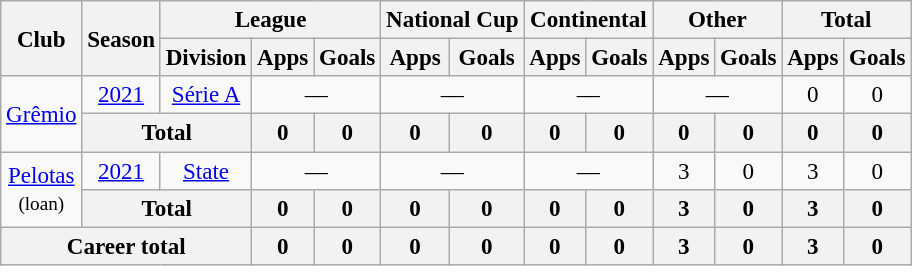<table class="wikitable" style="text-align: center; font-size:96%">
<tr>
<th rowspan="2">Club</th>
<th rowspan="2">Season</th>
<th colspan="3">League</th>
<th colspan="2">National Cup</th>
<th colspan="2">Continental</th>
<th colspan="2">Other</th>
<th colspan="2">Total</th>
</tr>
<tr>
<th>Division</th>
<th>Apps</th>
<th>Goals</th>
<th>Apps</th>
<th>Goals</th>
<th>Apps</th>
<th>Goals</th>
<th>Apps</th>
<th>Goals</th>
<th>Apps</th>
<th>Goals</th>
</tr>
<tr>
<td rowspan=2><a href='#'>Grêmio</a></td>
<td><a href='#'>2021</a></td>
<td><a href='#'>Série A</a></td>
<td colspan="2">—</td>
<td colspan="2">—</td>
<td colspan="2">—</td>
<td colspan="2">—</td>
<td>0</td>
<td>0</td>
</tr>
<tr>
<th colspan=2>Total</th>
<th>0</th>
<th>0</th>
<th>0</th>
<th>0</th>
<th>0</th>
<th>0</th>
<th>0</th>
<th>0</th>
<th>0</th>
<th>0</th>
</tr>
<tr>
<td rowspan=2><a href='#'>Pelotas</a><br><small>(loan)</small></td>
<td><a href='#'>2021</a></td>
<td><a href='#'>State</a></td>
<td colspan="2">—</td>
<td colspan="2">—</td>
<td colspan="2">—</td>
<td>3</td>
<td>0</td>
<td>3</td>
<td>0</td>
</tr>
<tr>
<th colspan=2>Total</th>
<th>0</th>
<th>0</th>
<th>0</th>
<th>0</th>
<th>0</th>
<th>0</th>
<th>3</th>
<th>0</th>
<th>3</th>
<th>0</th>
</tr>
<tr>
<th colspan="3"><strong>Career total</strong></th>
<th>0</th>
<th>0</th>
<th>0</th>
<th>0</th>
<th>0</th>
<th>0</th>
<th>3</th>
<th>0</th>
<th>3</th>
<th>0</th>
</tr>
</table>
